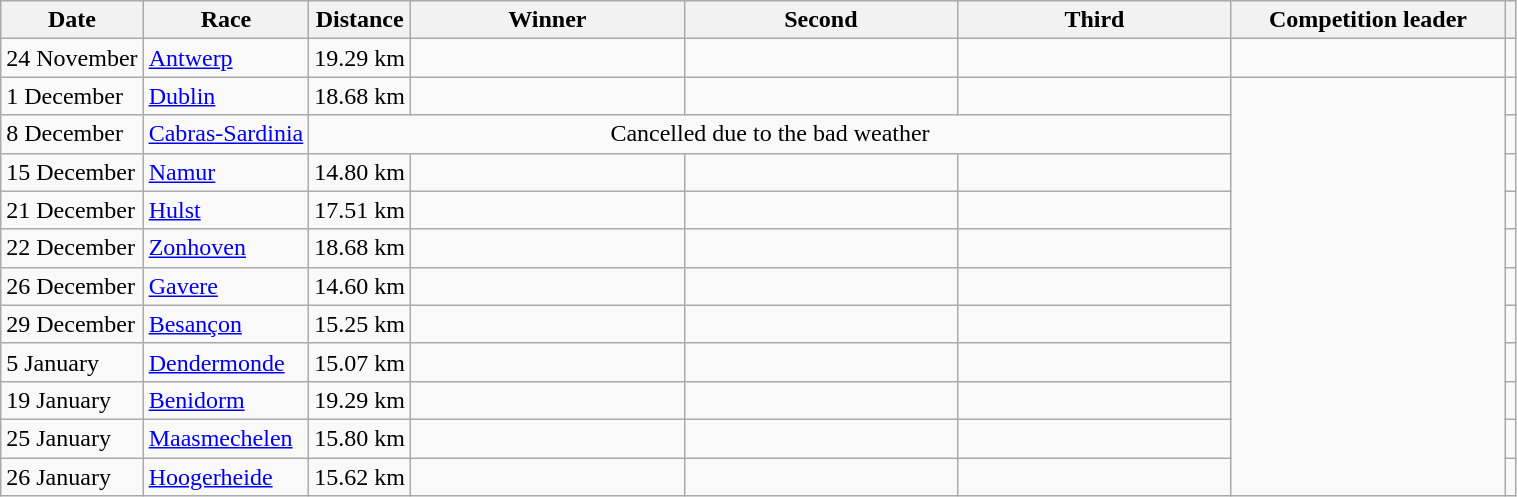<table class="wikitable" style="white-space: nowrap;">
<tr>
<th>Date</th>
<th>Race</th>
<th>Distance</th>
<th width="175">Winner</th>
<th width="175">Second</th>
<th width="175">Third</th>
<th width="175">Competition leader</th>
<th></th>
</tr>
<tr>
<td>24 November</td>
<td> <a href='#'>Antwerp</a></td>
<td>19.29 km</td>
<td></td>
<td></td>
<td></td>
<td></td>
<td></td>
</tr>
<tr>
<td>1 December</td>
<td> <a href='#'>Dublin</a></td>
<td>18.68 km</td>
<td></td>
<td></td>
<td></td>
<td rowspan="11"></td>
<td></td>
</tr>
<tr>
<td>8 December</td>
<td> <a href='#'>Cabras-Sardinia</a></td>
<td colspan="4" align=center>Cancelled due to the bad weather</td>
<td></td>
</tr>
<tr>
<td>15 December</td>
<td> <a href='#'>Namur</a></td>
<td>14.80 km</td>
<td></td>
<td></td>
<td></td>
<td></td>
</tr>
<tr>
<td>21 December</td>
<td> <a href='#'>Hulst</a></td>
<td>17.51 km</td>
<td></td>
<td></td>
<td></td>
<td></td>
</tr>
<tr>
<td>22 December</td>
<td> <a href='#'>Zonhoven</a></td>
<td>18.68 km</td>
<td></td>
<td></td>
<td></td>
<td></td>
</tr>
<tr>
<td>26 December</td>
<td> <a href='#'>Gavere</a></td>
<td>14.60 km</td>
<td></td>
<td></td>
<td></td>
<td></td>
</tr>
<tr>
<td>29 December</td>
<td> <a href='#'>Besançon</a></td>
<td>15.25 km</td>
<td></td>
<td></td>
<td></td>
<td></td>
</tr>
<tr>
<td>5 January</td>
<td> <a href='#'>Dendermonde</a></td>
<td>15.07 km</td>
<td></td>
<td></td>
<td></td>
<td></td>
</tr>
<tr>
<td>19 January</td>
<td> <a href='#'>Benidorm</a></td>
<td>19.29 km</td>
<td></td>
<td></td>
<td></td>
<td></td>
</tr>
<tr>
<td>25 January</td>
<td> <a href='#'>Maasmechelen</a></td>
<td>15.80 km</td>
<td></td>
<td></td>
<td></td>
<td></td>
</tr>
<tr>
<td>26 January</td>
<td> <a href='#'>Hoogerheide</a></td>
<td>15.62 km</td>
<td></td>
<td></td>
<td></td>
<td></td>
</tr>
</table>
